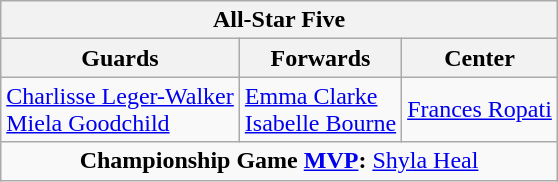<table class=wikitable>
<tr>
<th colspan=3 align=center>All-Star Five</th>
</tr>
<tr>
<th>Guards</th>
<th>Forwards</th>
<th>Center</th>
</tr>
<tr>
<td> <a href='#'>Charlisse Leger-Walker</a><br> <a href='#'>Miela Goodchild</a></td>
<td valign=center> <a href='#'>Emma Clarke</a><br> <a href='#'>Isabelle Bourne</a></td>
<td> <a href='#'>Frances Ropati</a></td>
</tr>
<tr>
<td colspan=3 align=center><strong>Championship Game <a href='#'>MVP</a>:</strong>  <a href='#'>Shyla Heal</a></td>
</tr>
</table>
